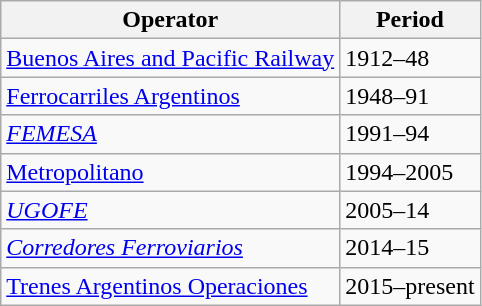<table class= wikitable>
<tr>
<th>Operator</th>
<th>Period</th>
</tr>
<tr>
<td> <a href='#'>Buenos Aires and Pacific Railway</a></td>
<td>1912–48</td>
</tr>
<tr>
<td> <a href='#'>Ferrocarriles Argentinos</a></td>
<td>1948–91</td>
</tr>
<tr>
<td> <em><a href='#'>FEMESA</a></em> </td>
<td>1991–94</td>
</tr>
<tr>
<td> <a href='#'>Metropolitano</a></td>
<td>1994–2005</td>
</tr>
<tr>
<td> <em><a href='#'>UGOFE</a></em> </td>
<td>2005–14</td>
</tr>
<tr>
<td> <em><a href='#'>Corredores Ferroviarios</a></em> </td>
<td>2014–15</td>
</tr>
<tr>
<td> <a href='#'>Trenes Argentinos Operaciones</a></td>
<td>2015–present</td>
</tr>
</table>
